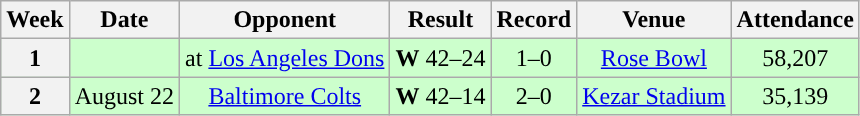<table class="wikitable" style="text-align:center">
<tr>
<th>Week</th>
<th>Date</th>
<th>Opponent</th>
<th>Result</th>
<th>Record</th>
<th>Venue</th>
<th>Attendance</th>
</tr>
<tr style="background:#cfc">
<th>1</th>
<td></td>
<td>at <a href='#'>Los Angeles Dons</a></td>
<td><strong>W</strong> 42–24</td>
<td>1–0</td>
<td><a href='#'>Rose Bowl</a></td>
<td>58,207</td>
</tr>
<tr style="background:#cfc">
<th>2</th>
<td>August 22</td>
<td><a href='#'>Baltimore Colts</a></td>
<td><strong>W</strong> 42–14</td>
<td>2–0</td>
<td><a href='#'>Kezar Stadium</a></td>
<td>35,139</td>
</tr>
</table>
